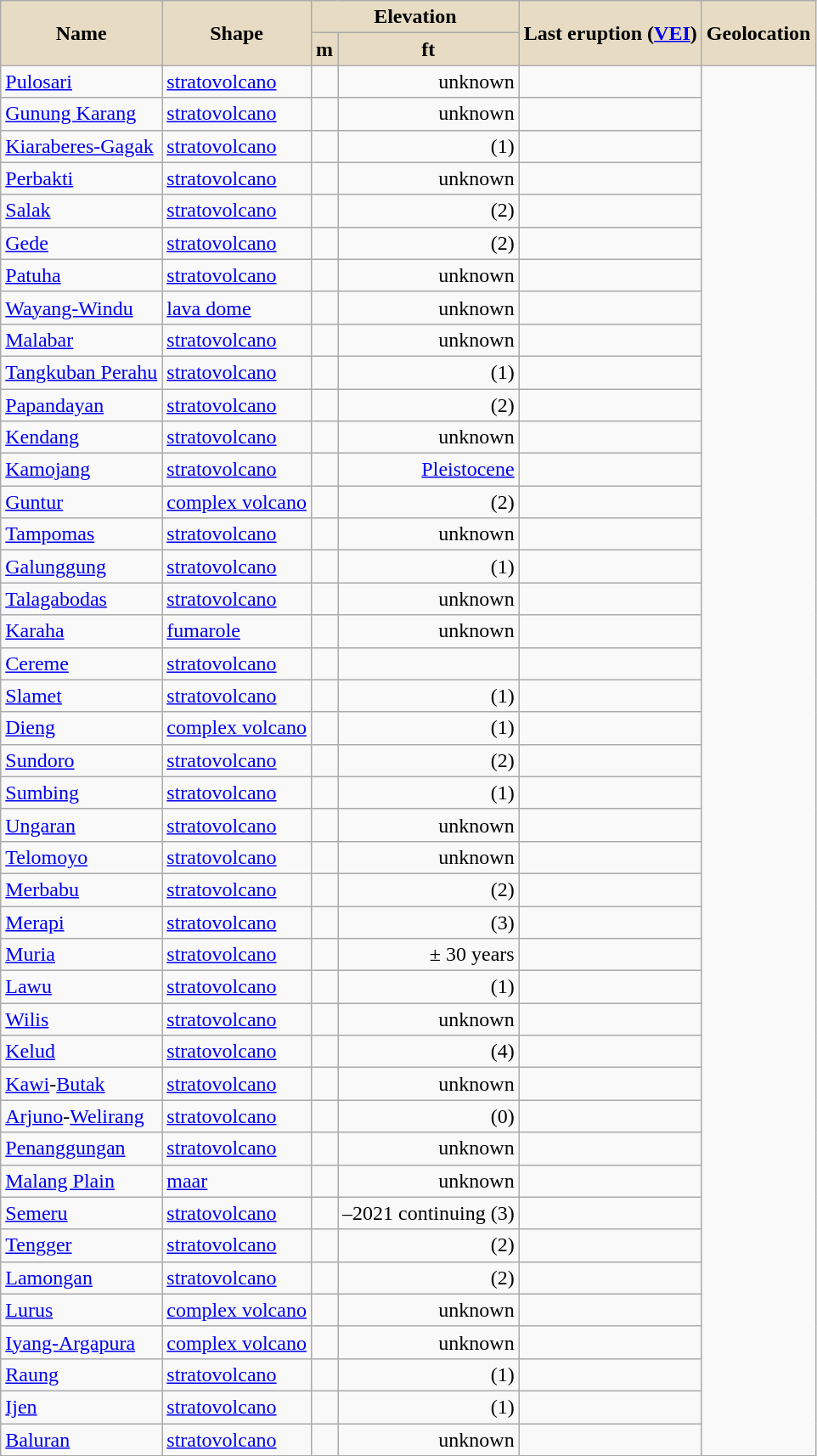<table align="left" class="wikitable sortable">
<tr>
<th rowspan=2 style="background-color:#e7dcc3;">Name</th>
<th rowspan=2 style="background-color:#e7dcc3;">Shape</th>
<th colspan=2 style="background-color:#e7dcc3;">Elevation</th>
<th rowspan=2 style="background-color:#e7dcc3;">Last eruption (<a href='#'>VEI</a>)</th>
<th rowspan=2 style="background-color:#e7dcc3;">Geolocation</th>
</tr>
<tr>
<th style="background-color:#e7dcc3;">m</th>
<th style="background-color:#e7dcc3;">ft</th>
</tr>
<tr>
<td><a href='#'>Pulosari</a></td>
<td><a href='#'>stratovolcano</a></td>
<td></td>
<td align=right>unknown</td>
<td></td>
</tr>
<tr>
<td><a href='#'>Gunung Karang</a></td>
<td><a href='#'>stratovolcano</a></td>
<td></td>
<td align=right>unknown</td>
<td></td>
</tr>
<tr>
<td><a href='#'>Kiaraberes-Gagak</a></td>
<td><a href='#'>stratovolcano</a></td>
<td></td>
<td align=right> (1)</td>
<td></td>
</tr>
<tr>
<td><a href='#'>Perbakti</a></td>
<td><a href='#'>stratovolcano</a></td>
<td></td>
<td align=right>unknown</td>
<td></td>
</tr>
<tr>
<td><a href='#'>Salak</a></td>
<td><a href='#'>stratovolcano</a></td>
<td></td>
<td align=right> (2)</td>
<td></td>
</tr>
<tr>
<td><a href='#'>Gede</a></td>
<td><a href='#'>stratovolcano</a></td>
<td></td>
<td align=right> (2)</td>
<td></td>
</tr>
<tr>
<td><a href='#'>Patuha</a></td>
<td><a href='#'>stratovolcano</a></td>
<td></td>
<td align=right>unknown</td>
<td></td>
</tr>
<tr>
<td><a href='#'>Wayang-Windu</a></td>
<td><a href='#'>lava dome</a></td>
<td></td>
<td align=right>unknown</td>
<td></td>
</tr>
<tr>
<td><a href='#'>Malabar</a></td>
<td><a href='#'>stratovolcano</a></td>
<td></td>
<td align=right>unknown</td>
<td></td>
</tr>
<tr>
<td><a href='#'>Tangkuban Perahu</a></td>
<td><a href='#'>stratovolcano</a></td>
<td></td>
<td align=right> (1)</td>
<td></td>
</tr>
<tr>
<td><a href='#'>Papandayan</a></td>
<td><a href='#'>stratovolcano</a></td>
<td></td>
<td align=right> (2)</td>
<td></td>
</tr>
<tr>
<td><a href='#'>Kendang</a></td>
<td><a href='#'>stratovolcano</a></td>
<td></td>
<td align=right>unknown</td>
<td></td>
</tr>
<tr>
<td><a href='#'>Kamojang</a></td>
<td><a href='#'>stratovolcano</a></td>
<td></td>
<td align=right><a href='#'>Pleistocene</a></td>
<td></td>
</tr>
<tr>
<td><a href='#'>Guntur</a></td>
<td><a href='#'>complex volcano</a></td>
<td></td>
<td align=right> (2)</td>
<td></td>
</tr>
<tr>
<td><a href='#'>Tampomas</a></td>
<td><a href='#'>stratovolcano</a></td>
<td></td>
<td align=right>unknown</td>
<td></td>
</tr>
<tr>
<td><a href='#'>Galunggung</a></td>
<td><a href='#'>stratovolcano</a></td>
<td></td>
<td align=right> (1)</td>
<td></td>
</tr>
<tr>
<td><a href='#'>Talagabodas</a></td>
<td><a href='#'>stratovolcano</a></td>
<td></td>
<td align=right>unknown</td>
<td></td>
</tr>
<tr>
<td><a href='#'>Karaha</a></td>
<td><a href='#'>fumarole</a></td>
<td></td>
<td align=right>unknown</td>
<td></td>
</tr>
<tr>
<td><a href='#'>Cereme</a></td>
<td><a href='#'>stratovolcano</a></td>
<td></td>
<td align=right></td>
<td></td>
</tr>
<tr>
<td><a href='#'>Slamet</a></td>
<td><a href='#'>stratovolcano</a></td>
<td></td>
<td align=right> (1)</td>
<td></td>
</tr>
<tr>
<td><a href='#'>Dieng</a></td>
<td><a href='#'>complex volcano</a></td>
<td></td>
<td align=right> (1)</td>
<td></td>
</tr>
<tr>
<td><a href='#'>Sundoro</a></td>
<td><a href='#'>stratovolcano</a></td>
<td></td>
<td align=right> (2)</td>
<td></td>
</tr>
<tr>
<td><a href='#'>Sumbing</a></td>
<td><a href='#'>stratovolcano</a></td>
<td></td>
<td align=right> (1)</td>
<td></td>
</tr>
<tr>
<td><a href='#'>Ungaran</a></td>
<td><a href='#'>stratovolcano</a></td>
<td></td>
<td align=right>unknown</td>
<td></td>
</tr>
<tr>
<td><a href='#'>Telomoyo</a></td>
<td><a href='#'>stratovolcano</a></td>
<td></td>
<td align=right>unknown</td>
<td></td>
</tr>
<tr>
<td><a href='#'>Merbabu</a></td>
<td><a href='#'>stratovolcano</a></td>
<td></td>
<td align=right> (2)</td>
<td></td>
</tr>
<tr>
<td><a href='#'>Merapi</a></td>
<td><a href='#'>stratovolcano</a></td>
<td></td>
<td align=right> (3)</td>
<td></td>
</tr>
<tr>
<td><a href='#'>Muria</a></td>
<td><a href='#'>stratovolcano</a></td>
<td></td>
<td align=right> ± 30 years</td>
<td></td>
</tr>
<tr>
<td><a href='#'>Lawu</a></td>
<td><a href='#'>stratovolcano</a></td>
<td></td>
<td align=right> (1)</td>
<td></td>
</tr>
<tr>
<td><a href='#'>Wilis</a></td>
<td><a href='#'>stratovolcano</a></td>
<td></td>
<td align=right>unknown</td>
<td></td>
</tr>
<tr>
<td><a href='#'>Kelud</a></td>
<td><a href='#'>stratovolcano</a></td>
<td></td>
<td align=right> (4)</td>
<td></td>
</tr>
<tr>
<td><a href='#'>Kawi</a>-<a href='#'>Butak</a></td>
<td><a href='#'>stratovolcano</a></td>
<td></td>
<td align=right>unknown</td>
<td></td>
</tr>
<tr>
<td><a href='#'>Arjuno</a>-<a href='#'>Welirang</a></td>
<td><a href='#'>stratovolcano</a></td>
<td></td>
<td align=right> (0)</td>
<td></td>
</tr>
<tr>
<td><a href='#'>Penanggungan</a></td>
<td><a href='#'>stratovolcano</a></td>
<td></td>
<td align=right>unknown</td>
<td></td>
</tr>
<tr>
<td><a href='#'>Malang Plain</a></td>
<td><a href='#'>maar</a></td>
<td></td>
<td align=right>unknown</td>
<td></td>
</tr>
<tr>
<td><a href='#'>Semeru</a></td>
<td><a href='#'>stratovolcano</a></td>
<td></td>
<td align=right>–2021 continuing (3)</td>
<td></td>
</tr>
<tr>
<td><a href='#'>Tengger</a></td>
<td><a href='#'>stratovolcano</a></td>
<td></td>
<td align=right> (2)</td>
<td></td>
</tr>
<tr>
<td><a href='#'>Lamongan</a></td>
<td><a href='#'>stratovolcano</a></td>
<td></td>
<td align=right> (2)</td>
<td></td>
</tr>
<tr>
<td><a href='#'>Lurus</a></td>
<td><a href='#'>complex volcano</a></td>
<td></td>
<td align=right>unknown</td>
<td></td>
</tr>
<tr>
<td><a href='#'>Iyang-Argapura</a></td>
<td><a href='#'>complex volcano</a></td>
<td></td>
<td align=right>unknown</td>
<td></td>
</tr>
<tr>
<td><a href='#'>Raung</a></td>
<td><a href='#'>stratovolcano</a></td>
<td></td>
<td align=right> (1)</td>
<td></td>
</tr>
<tr>
<td><a href='#'>Ijen</a></td>
<td><a href='#'>stratovolcano</a></td>
<td></td>
<td align=right> (1)</td>
<td></td>
</tr>
<tr>
<td><a href='#'>Baluran</a></td>
<td><a href='#'>stratovolcano</a></td>
<td></td>
<td align=right>unknown</td>
<td></td>
</tr>
</table>
